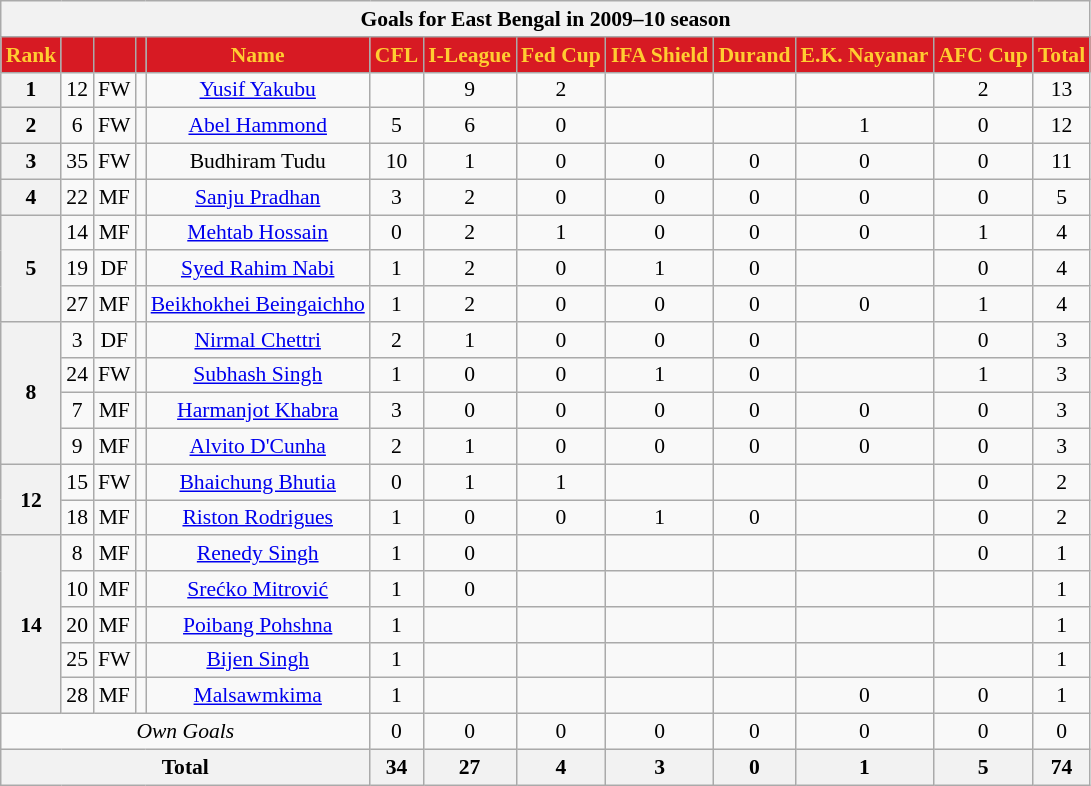<table class="wikitable" style="text-align:center; font-size:90%">
<tr>
<th colspan="13">Goals for East Bengal in 2009–10 season</th>
</tr>
<tr>
<th style="background:#d71a23; color:#ffcd31; text-align:center;">Rank</th>
<th style="background:#d71a23; color:#ffcd31; text-align:center;"></th>
<th style="background:#d71a23; color:#ffcd31; text-align:center;"></th>
<th style="background:#d71a23; color:#ffcd31; text-align:center;"></th>
<th style="background:#d71a23; color:#ffcd31; text-align:center;">Name</th>
<th style="background:#d71a23; color:#ffcd31; text-align:center;">CFL</th>
<th style="background:#d71a23; color:#ffcd31; text-align:center;">I-League</th>
<th style="background:#d71a23; color:#ffcd31; text-align:center;">Fed Cup</th>
<th style="background:#d71a23; color:#ffcd31; text-align:center;">IFA Shield</th>
<th style="background:#d71a23; color:#ffcd31; text-align:center;">Durand</th>
<th style="background:#d71a23; color:#ffcd31; text-align:center;">E.K. Nayanar</th>
<th style="background:#d71a23; color:#ffcd31; text-align:center;">AFC Cup</th>
<th style="background:#d71a23; color:#ffcd31; text-align:center;">Total</th>
</tr>
<tr>
<th>1</th>
<td>12</td>
<td>FW</td>
<td></td>
<td><a href='#'>Yusif Yakubu</a></td>
<td></td>
<td>9</td>
<td>2</td>
<td></td>
<td></td>
<td></td>
<td>2</td>
<td>13</td>
</tr>
<tr>
<th>2</th>
<td>6</td>
<td>FW</td>
<td></td>
<td><a href='#'>Abel Hammond</a></td>
<td>5</td>
<td>6</td>
<td>0</td>
<td></td>
<td></td>
<td>1</td>
<td>0</td>
<td>12</td>
</tr>
<tr>
<th>3</th>
<td>35</td>
<td>FW</td>
<td></td>
<td>Budhiram Tudu</td>
<td>10</td>
<td>1</td>
<td>0</td>
<td>0</td>
<td>0</td>
<td>0</td>
<td>0</td>
<td>11</td>
</tr>
<tr>
<th>4</th>
<td>22</td>
<td>MF</td>
<td></td>
<td><a href='#'>Sanju Pradhan</a></td>
<td>3</td>
<td>2</td>
<td>0</td>
<td>0</td>
<td>0</td>
<td>0</td>
<td>0</td>
<td>5</td>
</tr>
<tr>
<th rowspan="3">5</th>
<td>14</td>
<td>MF</td>
<td></td>
<td><a href='#'>Mehtab Hossain</a></td>
<td>0</td>
<td>2</td>
<td>1</td>
<td>0</td>
<td>0</td>
<td>0</td>
<td>1</td>
<td>4</td>
</tr>
<tr>
<td>19</td>
<td>DF</td>
<td></td>
<td><a href='#'>Syed Rahim Nabi</a></td>
<td>1</td>
<td>2</td>
<td>0</td>
<td>1</td>
<td>0</td>
<td></td>
<td>0</td>
<td>4</td>
</tr>
<tr>
<td>27</td>
<td>MF</td>
<td></td>
<td><a href='#'>Beikhokhei Beingaichho</a></td>
<td>1</td>
<td>2</td>
<td>0</td>
<td>0</td>
<td>0</td>
<td>0</td>
<td>1</td>
<td>4</td>
</tr>
<tr>
<th rowspan="4">8</th>
<td>3</td>
<td>DF</td>
<td></td>
<td><a href='#'>Nirmal Chettri</a></td>
<td>2</td>
<td>1</td>
<td>0</td>
<td>0</td>
<td>0</td>
<td></td>
<td>0</td>
<td>3</td>
</tr>
<tr>
<td>24</td>
<td>FW</td>
<td></td>
<td><a href='#'>Subhash Singh</a></td>
<td>1</td>
<td>0</td>
<td>0</td>
<td>1</td>
<td>0</td>
<td></td>
<td>1</td>
<td>3</td>
</tr>
<tr>
<td>7</td>
<td>MF</td>
<td></td>
<td><a href='#'>Harmanjot Khabra</a></td>
<td>3</td>
<td>0</td>
<td>0</td>
<td>0</td>
<td>0</td>
<td>0</td>
<td>0</td>
<td>3</td>
</tr>
<tr>
<td>9</td>
<td>MF</td>
<td></td>
<td><a href='#'>Alvito D'Cunha</a></td>
<td>2</td>
<td>1</td>
<td>0</td>
<td>0</td>
<td>0</td>
<td>0</td>
<td>0</td>
<td>3</td>
</tr>
<tr>
<th rowspan="2">12</th>
<td>15</td>
<td>FW</td>
<td></td>
<td><a href='#'>Bhaichung Bhutia</a></td>
<td>0</td>
<td>1</td>
<td>1</td>
<td></td>
<td></td>
<td></td>
<td>0</td>
<td>2</td>
</tr>
<tr>
<td>18</td>
<td>MF</td>
<td></td>
<td><a href='#'>Riston Rodrigues</a></td>
<td>1</td>
<td>0</td>
<td>0</td>
<td>1</td>
<td>0</td>
<td></td>
<td>0</td>
<td>2</td>
</tr>
<tr>
<th rowspan="5">14</th>
<td>8</td>
<td>MF</td>
<td></td>
<td><a href='#'>Renedy Singh</a></td>
<td>1</td>
<td>0</td>
<td></td>
<td></td>
<td></td>
<td></td>
<td>0</td>
<td>1</td>
</tr>
<tr>
<td>10</td>
<td>MF</td>
<td></td>
<td><a href='#'>Srećko Mitrović</a></td>
<td>1</td>
<td>0</td>
<td></td>
<td></td>
<td></td>
<td></td>
<td></td>
<td>1</td>
</tr>
<tr>
<td>20</td>
<td>MF</td>
<td></td>
<td><a href='#'>Poibang Pohshna</a></td>
<td>1</td>
<td></td>
<td></td>
<td></td>
<td></td>
<td></td>
<td></td>
<td>1</td>
</tr>
<tr>
<td>25</td>
<td>FW</td>
<td></td>
<td><a href='#'>Bijen Singh</a></td>
<td>1</td>
<td></td>
<td></td>
<td></td>
<td></td>
<td></td>
<td></td>
<td>1</td>
</tr>
<tr>
<td>28</td>
<td>MF</td>
<td></td>
<td><a href='#'>Malsawmkima</a></td>
<td>1</td>
<td></td>
<td></td>
<td></td>
<td></td>
<td>0</td>
<td>0</td>
<td>1</td>
</tr>
<tr>
<td colspan="5"><em>Own Goals</em></td>
<td>0</td>
<td>0</td>
<td>0</td>
<td>0</td>
<td>0</td>
<td>0</td>
<td>0</td>
<td>0</td>
</tr>
<tr>
<th colspan="5">Total</th>
<th>34</th>
<th>27</th>
<th>4</th>
<th>3</th>
<th>0</th>
<th>1</th>
<th>5</th>
<th>74</th>
</tr>
</table>
